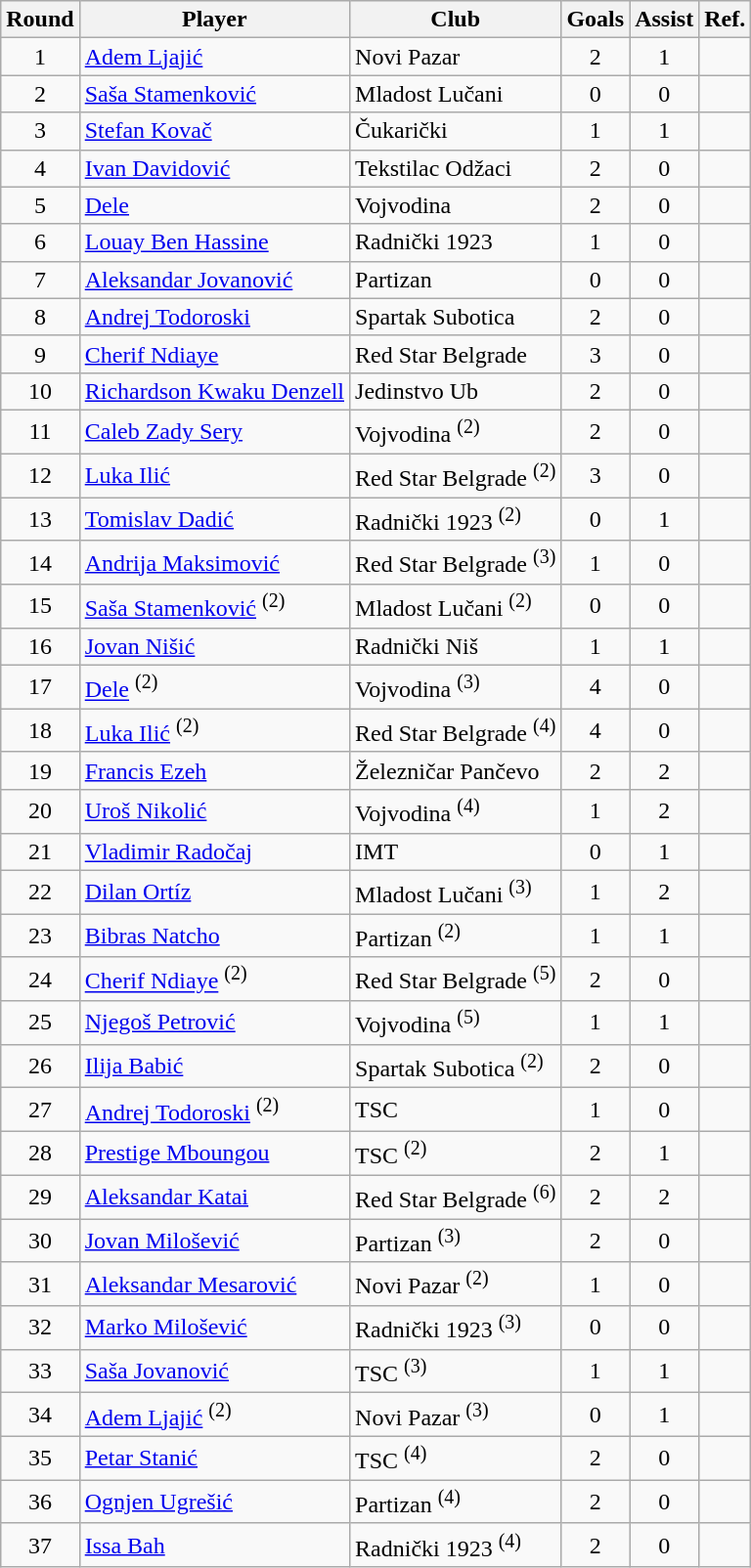<table class="wikitable">
<tr>
<th>Round</th>
<th>Player</th>
<th>Club</th>
<th>Goals</th>
<th>Assist</th>
<th small>Ref.</th>
</tr>
<tr>
<td style="text-align:center">1</td>
<td> <a href='#'>Adem Ljajić</a></td>
<td>Novi Pazar</td>
<td style="text-align:center">2</td>
<td style="text-align:center">1</td>
<td style="text-align:center"></td>
</tr>
<tr>
<td style="text-align:center">2</td>
<td> <a href='#'>Saša Stamenković</a></td>
<td>Mladost Lučani</td>
<td style="text-align:center">0</td>
<td style="text-align:center">0</td>
<td style="text-align:center"></td>
</tr>
<tr>
<td style="text-align:center">3</td>
<td> <a href='#'>Stefan Kovač</a></td>
<td>Čukarički</td>
<td style="text-align:center">1</td>
<td style="text-align:center">1</td>
<td style="text-align:center"></td>
</tr>
<tr>
<td style="text-align:center">4</td>
<td> <a href='#'>Ivan Davidović</a></td>
<td>Tekstilac Odžaci</td>
<td style="text-align:center">2</td>
<td style="text-align:center">0</td>
<td style="text-align:center"></td>
</tr>
<tr>
<td style="text-align:center">5</td>
<td> <a href='#'>Dele</a></td>
<td>Vojvodina</td>
<td style="text-align:center">2</td>
<td style="text-align:center">0</td>
<td style="text-align:center"></td>
</tr>
<tr>
<td style="text-align:center">6</td>
<td> <a href='#'>Louay Ben Hassine</a></td>
<td>Radnički 1923</td>
<td style="text-align:center">1</td>
<td style="text-align:center">0</td>
<td style="text-align:center"></td>
</tr>
<tr>
<td style="text-align:center">7</td>
<td> <a href='#'>Aleksandar Jovanović</a></td>
<td>Partizan</td>
<td style="text-align:center">0</td>
<td style="text-align:center">0</td>
<td style="text-align:center"></td>
</tr>
<tr>
<td style="text-align:center">8</td>
<td> <a href='#'>Andrej Todoroski</a></td>
<td>Spartak Subotica</td>
<td style="text-align:center">2</td>
<td style="text-align:center">0</td>
<td style="text-align:center"></td>
</tr>
<tr>
<td style="text-align:center">9</td>
<td> <a href='#'>Cherif Ndiaye</a></td>
<td>Red Star Belgrade</td>
<td style="text-align:center">3</td>
<td style="text-align:center">0</td>
<td style="text-align:center"></td>
</tr>
<tr>
<td style="text-align:center">10</td>
<td> <a href='#'>Richardson Kwaku Denzell</a></td>
<td>Jedinstvo Ub</td>
<td style="text-align:center">2</td>
<td style="text-align:center">0</td>
<td style="text-align:center"></td>
</tr>
<tr>
<td style="text-align:center">11</td>
<td> <a href='#'>Caleb Zady Sery</a></td>
<td>Vojvodina <sup>(2)</sup></td>
<td style="text-align:center">2</td>
<td style="text-align:center">0</td>
<td style="text-align:center"></td>
</tr>
<tr>
<td style="text-align:center">12</td>
<td> <a href='#'>Luka Ilić</a></td>
<td>Red Star Belgrade <sup>(2)</sup></td>
<td style="text-align:center">3</td>
<td style="text-align:center">0</td>
<td style="text-align:center"></td>
</tr>
<tr>
<td style="text-align:center">13</td>
<td> <a href='#'>Tomislav Dadić</a></td>
<td>Radnički 1923 <sup>(2)</sup></td>
<td style="text-align:center">0</td>
<td style="text-align:center">1</td>
<td style="text-align:center"></td>
</tr>
<tr>
<td style="text-align:center">14</td>
<td> <a href='#'>Andrija Maksimović</a></td>
<td>Red Star Belgrade <sup>(3)</sup></td>
<td style="text-align:center">1</td>
<td style="text-align:center">0</td>
<td style="text-align:center"></td>
</tr>
<tr>
<td style="text-align:center">15</td>
<td> <a href='#'>Saša Stamenković</a> <sup>(2)</sup></td>
<td>Mladost Lučani <sup>(2)</sup></td>
<td style="text-align:center">0</td>
<td style="text-align:center">0</td>
<td style="text-align:center"></td>
</tr>
<tr>
<td style="text-align:center">16</td>
<td> <a href='#'>Jovan Nišić</a></td>
<td>Radnički Niš</td>
<td style="text-align:center">1</td>
<td style="text-align:center">1</td>
<td style="text-align:center"></td>
</tr>
<tr>
<td style="text-align:center">17</td>
<td> <a href='#'>Dele</a> <sup>(2)</sup></td>
<td>Vojvodina <sup>(3)</sup></td>
<td style="text-align:center">4</td>
<td style="text-align:center">0</td>
<td style="text-align:center"></td>
</tr>
<tr>
<td style="text-align:center">18</td>
<td> <a href='#'>Luka Ilić</a> <sup>(2)</sup></td>
<td>Red Star Belgrade <sup>(4)</sup></td>
<td style="text-align:center">4</td>
<td style="text-align:center">0</td>
<td style="text-align:center"></td>
</tr>
<tr>
<td style="text-align:center">19</td>
<td> <a href='#'>Francis Ezeh</a></td>
<td>Železničar Pančevo</td>
<td style="text-align:center">2</td>
<td style="text-align:center">2</td>
<td style="text-align:center"></td>
</tr>
<tr>
<td style="text-align:center">20</td>
<td> <a href='#'>Uroš Nikolić</a></td>
<td>Vojvodina <sup>(4)</sup></td>
<td style="text-align:center">1</td>
<td style="text-align:center">2</td>
<td style="text-align:center"></td>
</tr>
<tr>
<td style="text-align:center">21</td>
<td> <a href='#'>Vladimir Radočaj</a></td>
<td>IMT</td>
<td style="text-align:center">0</td>
<td style="text-align:center">1</td>
<td style="text-align:center"></td>
</tr>
<tr>
<td style="text-align:center">22</td>
<td> <a href='#'>Dilan Ortíz</a></td>
<td>Mladost Lučani <sup>(3)</sup></td>
<td style="text-align:center">1</td>
<td style="text-align:center">2</td>
<td style="text-align:center"></td>
</tr>
<tr>
<td style="text-align:center">23</td>
<td> <a href='#'>Bibras Natcho</a></td>
<td>Partizan <sup>(2)</sup></td>
<td style="text-align:center">1</td>
<td style="text-align:center">1</td>
<td style="text-align:center"></td>
</tr>
<tr>
<td style="text-align:center">24</td>
<td> <a href='#'>Cherif Ndiaye</a> <sup>(2)</sup></td>
<td>Red Star Belgrade <sup>(5)</sup></td>
<td style="text-align:center">2</td>
<td style="text-align:center">0</td>
<td style="text-align:center"></td>
</tr>
<tr>
<td style="text-align:center">25</td>
<td> <a href='#'>Njegoš Petrović</a></td>
<td>Vojvodina <sup>(5)</sup></td>
<td style="text-align:center">1</td>
<td style="text-align:center">1</td>
<td style="text-align:center"></td>
</tr>
<tr>
<td style="text-align:center">26</td>
<td> <a href='#'>Ilija Babić</a></td>
<td>Spartak Subotica <sup>(2)</sup></td>
<td style="text-align:center">2</td>
<td style="text-align:center">0</td>
<td style="text-align:center"></td>
</tr>
<tr>
<td style="text-align:center">27</td>
<td> <a href='#'>Andrej Todoroski</a> <sup>(2)</sup></td>
<td>TSC</td>
<td style="text-align:center">1</td>
<td style="text-align:center">0</td>
<td style="text-align:center"></td>
</tr>
<tr>
<td style="text-align:center">28</td>
<td> <a href='#'>Prestige Mboungou</a></td>
<td>TSC <sup>(2)</sup></td>
<td style="text-align:center">2</td>
<td style="text-align:center">1</td>
<td style="text-align:center"></td>
</tr>
<tr>
<td style="text-align:center">29</td>
<td> <a href='#'>Aleksandar Katai</a></td>
<td>Red Star Belgrade <sup>(6)</sup></td>
<td style="text-align:center">2</td>
<td style="text-align:center">2</td>
<td style="text-align:center"></td>
</tr>
<tr>
<td style="text-align:center">30</td>
<td> <a href='#'>Jovan Milošević</a></td>
<td>Partizan <sup>(3)</sup></td>
<td style="text-align:center">2</td>
<td style="text-align:center">0</td>
<td style="text-align:center"></td>
</tr>
<tr>
<td style="text-align:center">31</td>
<td> <a href='#'>Aleksandar Mesarović</a></td>
<td>Novi Pazar <sup>(2)</sup></td>
<td style="text-align:center">1</td>
<td style="text-align:center">0</td>
<td style="text-align:center"></td>
</tr>
<tr>
<td style="text-align:center">32</td>
<td> <a href='#'>Marko Milošević</a></td>
<td>Radnički 1923 <sup>(3)</sup></td>
<td style="text-align:center">0</td>
<td style="text-align:center">0</td>
<td style="text-align:center"></td>
</tr>
<tr>
<td style="text-align:center">33</td>
<td> <a href='#'>Saša Jovanović</a></td>
<td>TSC <sup>(3)</sup></td>
<td style="text-align:center">1</td>
<td style="text-align:center">1</td>
<td style="text-align:center"></td>
</tr>
<tr>
<td style="text-align:center">34</td>
<td> <a href='#'>Adem Ljajić</a> <sup>(2)</sup></td>
<td>Novi Pazar <sup>(3)</sup></td>
<td style="text-align:center">0</td>
<td style="text-align:center">1</td>
<td style="text-align:center"></td>
</tr>
<tr>
<td style="text-align:center">35</td>
<td> <a href='#'>Petar Stanić</a></td>
<td>TSC <sup>(4)</sup></td>
<td style="text-align:center">2</td>
<td style="text-align:center">0</td>
<td style="text-align:center"></td>
</tr>
<tr>
<td style="text-align:center">36</td>
<td> <a href='#'>Ognjen Ugrešić</a></td>
<td>Partizan <sup>(4)</sup></td>
<td style="text-align:center">2</td>
<td style="text-align:center">0</td>
<td style="text-align:center"></td>
</tr>
<tr>
<td style="text-align:center">37</td>
<td> <a href='#'>Issa Bah</a></td>
<td>Radnički 1923 <sup>(4)</sup></td>
<td style="text-align:center">2</td>
<td style="text-align:center">0</td>
<td style="text-align:center"></td>
</tr>
</table>
